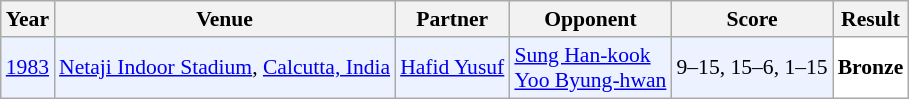<table class="sortable wikitable" style="font-size: 90%;">
<tr>
<th>Year</th>
<th>Venue</th>
<th>Partner</th>
<th>Opponent</th>
<th>Score</th>
<th>Result</th>
</tr>
<tr style="background:#ECF2FF">
<td align="center"><a href='#'>1983</a></td>
<td align="left"><a href='#'>Netaji Indoor Stadium</a>, <a href='#'>Calcutta, India</a></td>
<td align="left"> <a href='#'>Hafid Yusuf</a></td>
<td align="left"> <a href='#'>Sung Han-kook</a> <br> <a href='#'>Yoo Byung-hwan</a></td>
<td align="left">9–15, 15–6, 1–15</td>
<td style="text-align:left; background: white"> <strong>Bronze</strong></td>
</tr>
</table>
